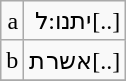<table class="wikitable" style="text-align: right;">
<tr>
<td>a</td>
<td>יתנו:ל[..]</td>
</tr>
<tr>
<td>b</td>
<td>אשרת[..]</td>
</tr>
<tr>
</tr>
</table>
